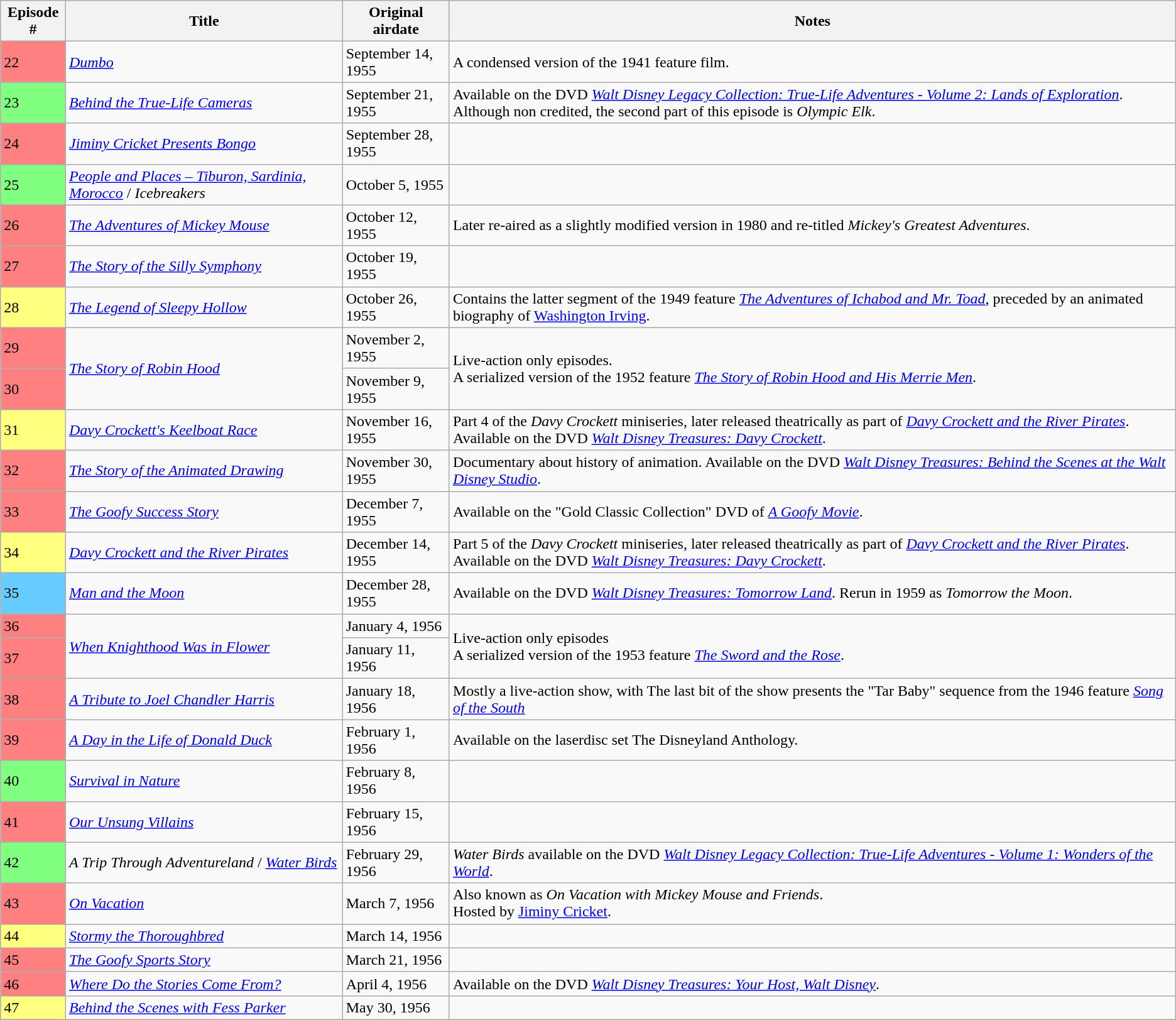<table class="wikitable wikiepisodetable sortable">
<tr>
<th>Episode #</th>
<th>Title</th>
<th>Original airdate</th>
<th>Notes</th>
</tr>
<tr>
<td style="background:#ff8080;">22</td>
<td><em><a href='#'>Dumbo</a></em></td>
<td>September 14, 1955</td>
<td>A condensed version of the 1941 feature film.</td>
</tr>
<tr>
<td style="background:#80ff80;">23</td>
<td><em><a href='#'>Behind the True-Life Cameras</a></em></td>
<td>September 21, 1955</td>
<td>Available on the DVD <em><a href='#'>Walt Disney Legacy Collection: True-Life Adventures - Volume 2: Lands of Exploration</a></em>. Although non credited, the second part of this episode is <em>Olympic Elk</em>.</td>
</tr>
<tr>
<td style="background:#ff8080;">24</td>
<td><em><a href='#'>Jiminy Cricket Presents Bongo</a></em></td>
<td>September 28, 1955</td>
<td></td>
</tr>
<tr>
<td style="background:#80ff80;">25</td>
<td><em><a href='#'>People and Places – Tiburon, Sardinia, Morocco</a></em> / <em>Icebreakers</em></td>
<td>October 5, 1955</td>
<td></td>
</tr>
<tr>
<td style="background:#ff8080;">26</td>
<td><em><a href='#'>The Adventures of Mickey Mouse</a></em></td>
<td>October 12, 1955</td>
<td>Later re-aired as a slightly modified version in 1980 and re-titled <em>Mickey's Greatest Adventures</em>.</td>
</tr>
<tr>
<td style="background:#ff8080;">27</td>
<td><em><a href='#'>The Story of the Silly Symphony</a></em></td>
<td>October 19, 1955</td>
<td></td>
</tr>
<tr>
<td style="background:#ffff80;">28</td>
<td><em><a href='#'>The Legend of Sleepy Hollow</a></em></td>
<td>October 26, 1955</td>
<td>Contains the latter segment of the 1949 feature <em><a href='#'>The Adventures of Ichabod and Mr. Toad</a></em>, preceded by an animated biography of <a href='#'>Washington Irving</a>.</td>
</tr>
<tr>
<td style="background:#ff8080;">29</td>
<td rowspan="2"><em><a href='#'>The Story of Robin Hood</a></em></td>
<td>November 2, 1955</td>
<td rowspan="2">Live-action only episodes. <br>A serialized version of the 1952 feature <em><a href='#'>The Story of Robin Hood and His Merrie Men</a></em>.</td>
</tr>
<tr>
<td style="background:#ff8080;">30</td>
<td>November 9, 1955</td>
</tr>
<tr>
<td style="background:#ffff80;">31</td>
<td><em><a href='#'>Davy Crockett's Keelboat Race</a></em></td>
<td>November 16, 1955</td>
<td>Part 4 of the <em>Davy Crockett</em> miniseries, later released theatrically as part of <em><a href='#'>Davy Crockett and the River Pirates</a></em>. Available on the DVD <em><a href='#'>Walt Disney Treasures: Davy Crockett</a></em>.</td>
</tr>
<tr>
<td style="background:#ff8080;">32</td>
<td><em><a href='#'>The Story of the Animated Drawing</a></em></td>
<td>November 30, 1955</td>
<td>Documentary about history of animation. Available on the DVD <em><a href='#'>Walt Disney Treasures: Behind the Scenes at the Walt Disney Studio</a></em>.</td>
</tr>
<tr>
<td style="background:#ff8080;">33</td>
<td><em><a href='#'>The Goofy Success Story</a></em></td>
<td>December 7, 1955</td>
<td>Available on the "Gold Classic Collection" DVD of <em><a href='#'>A Goofy Movie</a></em>.</td>
</tr>
<tr>
<td style="background:#ffff80;">34</td>
<td><em><a href='#'>Davy Crockett and the River Pirates</a></em></td>
<td>December 14, 1955</td>
<td>Part 5 of the <em>Davy Crockett</em> miniseries, later released theatrically as part of <em><a href='#'>Davy Crockett and the River Pirates</a></em>. Available on the DVD <em><a href='#'>Walt Disney Treasures: Davy Crockett</a></em>.</td>
</tr>
<tr>
<td style="background:#6cf;">35</td>
<td><em><a href='#'>Man and the Moon</a></em></td>
<td>December 28, 1955</td>
<td>Available on the DVD <em><a href='#'>Walt Disney Treasures: Tomorrow Land</a></em>. Rerun in 1959 as <em>Tomorrow the Moon</em>.</td>
</tr>
<tr>
<td style="background:#ff8080;">36</td>
<td rowspan="2"><em><a href='#'>When Knighthood Was in Flower</a></em></td>
<td>January 4, 1956</td>
<td rowspan="2">Live-action only episodes <br>A serialized version of the 1953 feature <em><a href='#'>The Sword and the Rose</a></em>.</td>
</tr>
<tr>
<td style="background:#ff8080;">37</td>
<td>January 11, 1956</td>
</tr>
<tr>
<td style="background:#ff8080;">38</td>
<td><em><a href='#'>A Tribute to Joel Chandler Harris</a></em></td>
<td>January 18, 1956</td>
<td>Mostly a live-action show, with The last bit of the show presents the "Tar Baby" sequence from the 1946 feature <em><a href='#'>Song of the South</a></em></td>
</tr>
<tr>
<td style="background:#ff8080;">39</td>
<td><em><a href='#'>A Day in the Life of Donald Duck</a></em></td>
<td>February 1, 1956</td>
<td>Available on the laserdisc set The Disneyland Anthology.</td>
</tr>
<tr>
<td style="background:#80ff80;">40</td>
<td><em><a href='#'>Survival in Nature</a></em></td>
<td>February 8, 1956</td>
<td></td>
</tr>
<tr>
<td style="background:#ff8080;">41</td>
<td><em><a href='#'>Our Unsung Villains</a></em></td>
<td>February 15, 1956</td>
<td></td>
</tr>
<tr>
<td style="background:#80ff80;">42</td>
<td><em>A Trip Through Adventureland</em> / <em><a href='#'>Water Birds</a></em></td>
<td>February 29, 1956</td>
<td><em>Water Birds</em> available on the DVD <em><a href='#'>Walt Disney Legacy Collection: True-Life Adventures - Volume 1: Wonders of the World</a></em>.</td>
</tr>
<tr>
<td style="background:#ff8080;">43</td>
<td><em><a href='#'>On Vacation</a></em></td>
<td>March 7, 1956</td>
<td>Also known as <em>On Vacation with Mickey Mouse and Friends</em>.<br>Hosted by <a href='#'>Jiminy Cricket</a>.</td>
</tr>
<tr>
<td style="background:#ffff80;">44</td>
<td><em><a href='#'>Stormy the Thoroughbred</a></em></td>
<td>March 14, 1956</td>
<td></td>
</tr>
<tr>
<td style="background:#ff8080;">45</td>
<td><em><a href='#'>The Goofy Sports Story</a> </em></td>
<td>March 21, 1956</td>
<td></td>
</tr>
<tr>
<td style="background:#ff8080;">46</td>
<td><em><a href='#'>Where Do the Stories Come From?</a></em></td>
<td>April 4, 1956</td>
<td>Available on the DVD <em><a href='#'>Walt Disney Treasures: Your Host, Walt Disney</a></em>.</td>
</tr>
<tr>
<td style="background:#ffff80;">47</td>
<td><em><a href='#'>Behind the Scenes with Fess Parker</a></em></td>
<td>May 30, 1956</td>
<td></td>
</tr>
</table>
